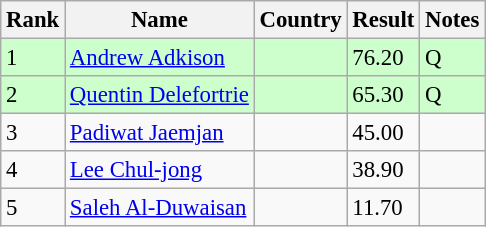<table class="wikitable" style="font-size:95%" style="text-align:center; width:35em;">
<tr>
<th>Rank</th>
<th>Name</th>
<th>Country</th>
<th>Result</th>
<th>Notes</th>
</tr>
<tr bgcolor=ccffcc>
<td>1</td>
<td align=left><a href='#'>Andrew Adkison</a></td>
<td align="left"></td>
<td>76.20</td>
<td>Q</td>
</tr>
<tr bgcolor=ccffcc>
<td>2</td>
<td align=left><a href='#'>Quentin Delefortrie</a></td>
<td align="left"></td>
<td>65.30</td>
<td>Q</td>
</tr>
<tr>
<td>3</td>
<td align=left><a href='#'>Padiwat Jaemjan</a></td>
<td align="left"></td>
<td>45.00</td>
<td></td>
</tr>
<tr>
<td>4</td>
<td align=left><a href='#'>Lee Chul-jong</a></td>
<td align=left></td>
<td>38.90</td>
<td></td>
</tr>
<tr>
<td>5</td>
<td align=left><a href='#'>Saleh Al-Duwaisan</a></td>
<td align=left></td>
<td>11.70</td>
<td></td>
</tr>
</table>
